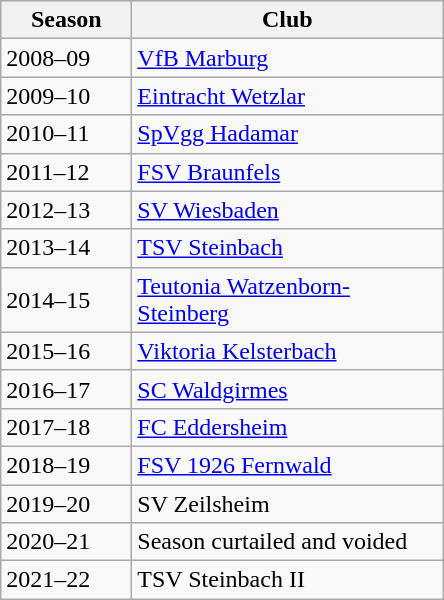<table class="wikitable">
<tr align="center" bgcolor="#dfdfdf">
<th width="80">Season</th>
<th width="200">Club</th>
</tr>
<tr>
<td>2008–09</td>
<td><a href='#'>VfB Marburg</a></td>
</tr>
<tr>
<td>2009–10</td>
<td><a href='#'>Eintracht Wetzlar</a></td>
</tr>
<tr>
<td>2010–11</td>
<td><a href='#'>SpVgg Hadamar</a></td>
</tr>
<tr>
<td>2011–12</td>
<td><a href='#'>FSV Braunfels</a></td>
</tr>
<tr>
<td>2012–13</td>
<td><a href='#'>SV Wiesbaden</a></td>
</tr>
<tr>
<td>2013–14</td>
<td><a href='#'>TSV Steinbach</a></td>
</tr>
<tr>
<td>2014–15</td>
<td><a href='#'>Teutonia Watzenborn-Steinberg</a></td>
</tr>
<tr>
<td>2015–16</td>
<td><a href='#'>Viktoria Kelsterbach</a></td>
</tr>
<tr>
<td>2016–17</td>
<td><a href='#'>SC Waldgirmes</a></td>
</tr>
<tr>
<td>2017–18</td>
<td><a href='#'>FC Eddersheim</a></td>
</tr>
<tr>
<td>2018–19</td>
<td><a href='#'>FSV 1926 Fernwald</a></td>
</tr>
<tr>
<td>2019–20</td>
<td>SV Zeilsheim</td>
</tr>
<tr>
<td>2020–21</td>
<td>Season curtailed and voided</td>
</tr>
<tr>
<td>2021–22</td>
<td>TSV Steinbach II</td>
</tr>
</table>
